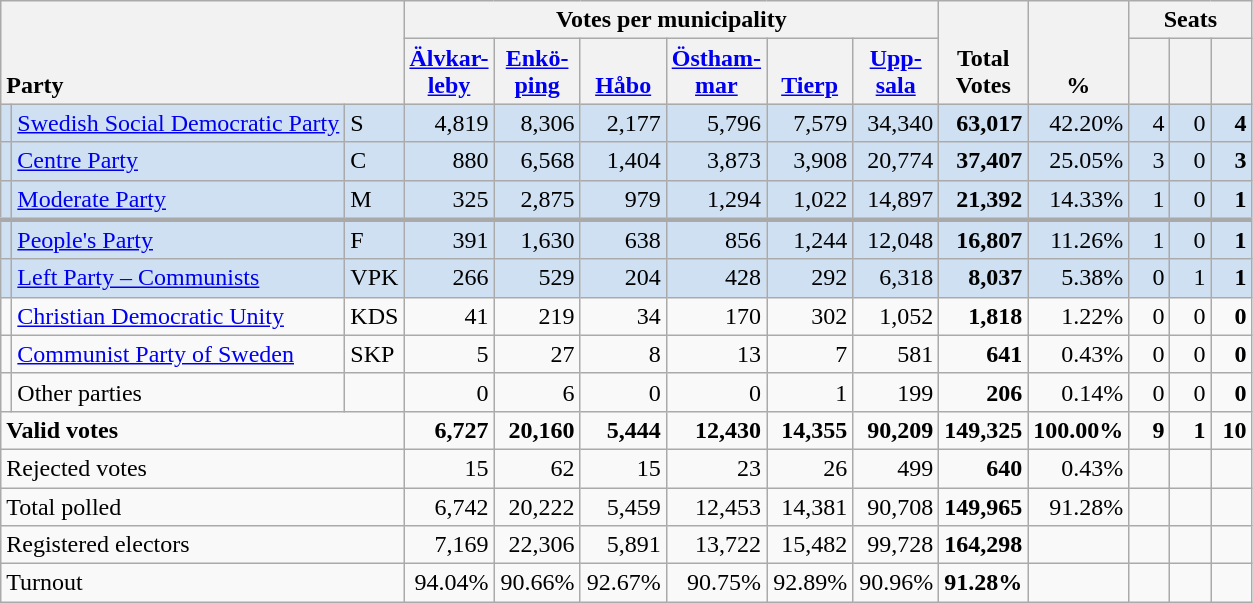<table class="wikitable" border="1" style="text-align:right;">
<tr>
<th style="text-align:left;" valign=bottom rowspan=2 colspan=3>Party</th>
<th colspan=6>Votes per municipality</th>
<th align=center valign=bottom rowspan=2 width="50">Total Votes</th>
<th align=center valign=bottom rowspan=2 width="50">%</th>
<th colspan=3>Seats</th>
</tr>
<tr>
<th align=center valign=bottom width="50"><a href='#'>Älvkar- leby</a></th>
<th align=center valign=bottom width="50"><a href='#'>Enkö- ping</a></th>
<th align=center valign=bottom width="50"><a href='#'>Håbo</a></th>
<th align=center valign=bottom width="50"><a href='#'>Östham- mar</a></th>
<th align=center valign=bottom width="50"><a href='#'>Tierp</a></th>
<th align=center valign=bottom width="50"><a href='#'>Upp- sala</a></th>
<th align=center valign=bottom width="20"><small></small></th>
<th align=center valign=bottom width="20"><small><a href='#'></a></small></th>
<th align=center valign=bottom width="20"><small></small></th>
</tr>
<tr style="background:#CEE0F2;">
<td></td>
<td align=left style="white-space: nowrap;"><a href='#'>Swedish Social Democratic Party</a></td>
<td align=left>S</td>
<td>4,819</td>
<td>8,306</td>
<td>2,177</td>
<td>5,796</td>
<td>7,579</td>
<td>34,340</td>
<td><strong>63,017</strong></td>
<td>42.20%</td>
<td>4</td>
<td>0</td>
<td><strong>4</strong></td>
</tr>
<tr style="background:#CEE0F2;">
<td></td>
<td align=left><a href='#'>Centre Party</a></td>
<td align=left>C</td>
<td>880</td>
<td>6,568</td>
<td>1,404</td>
<td>3,873</td>
<td>3,908</td>
<td>20,774</td>
<td><strong>37,407</strong></td>
<td>25.05%</td>
<td>3</td>
<td>0</td>
<td><strong>3</strong></td>
</tr>
<tr style="background:#CEE0F2;">
<td></td>
<td align=left><a href='#'>Moderate Party</a></td>
<td align=left>M</td>
<td>325</td>
<td>2,875</td>
<td>979</td>
<td>1,294</td>
<td>1,022</td>
<td>14,897</td>
<td><strong>21,392</strong></td>
<td>14.33%</td>
<td>1</td>
<td>0</td>
<td><strong>1</strong></td>
</tr>
<tr style="background:#CEE0F2; border-top:3px solid darkgray;">
<td></td>
<td align=left><a href='#'>People's Party</a></td>
<td align=left>F</td>
<td>391</td>
<td>1,630</td>
<td>638</td>
<td>856</td>
<td>1,244</td>
<td>12,048</td>
<td><strong>16,807</strong></td>
<td>11.26%</td>
<td>1</td>
<td>0</td>
<td><strong>1</strong></td>
</tr>
<tr style="background:#CEE0F2;">
<td></td>
<td align=left><a href='#'>Left Party – Communists</a></td>
<td align=left>VPK</td>
<td>266</td>
<td>529</td>
<td>204</td>
<td>428</td>
<td>292</td>
<td>6,318</td>
<td><strong>8,037</strong></td>
<td>5.38%</td>
<td>0</td>
<td>1</td>
<td><strong>1</strong></td>
</tr>
<tr>
<td></td>
<td align=left><a href='#'>Christian Democratic Unity</a></td>
<td align=left>KDS</td>
<td>41</td>
<td>219</td>
<td>34</td>
<td>170</td>
<td>302</td>
<td>1,052</td>
<td><strong>1,818</strong></td>
<td>1.22%</td>
<td>0</td>
<td>0</td>
<td><strong>0</strong></td>
</tr>
<tr>
<td></td>
<td align=left><a href='#'>Communist Party of Sweden</a></td>
<td align=left>SKP</td>
<td>5</td>
<td>27</td>
<td>8</td>
<td>13</td>
<td>7</td>
<td>581</td>
<td><strong>641</strong></td>
<td>0.43%</td>
<td>0</td>
<td>0</td>
<td><strong>0</strong></td>
</tr>
<tr>
<td></td>
<td align=left>Other parties</td>
<td></td>
<td>0</td>
<td>6</td>
<td>0</td>
<td>0</td>
<td>1</td>
<td>199</td>
<td><strong>206</strong></td>
<td>0.14%</td>
<td>0</td>
<td>0</td>
<td><strong>0</strong></td>
</tr>
<tr style="font-weight:bold">
<td align=left colspan=3>Valid votes</td>
<td>6,727</td>
<td>20,160</td>
<td>5,444</td>
<td>12,430</td>
<td>14,355</td>
<td>90,209</td>
<td>149,325</td>
<td>100.00%</td>
<td>9</td>
<td>1</td>
<td>10</td>
</tr>
<tr>
<td align=left colspan=3>Rejected votes</td>
<td>15</td>
<td>62</td>
<td>15</td>
<td>23</td>
<td>26</td>
<td>499</td>
<td><strong>640</strong></td>
<td>0.43%</td>
<td></td>
<td></td>
<td></td>
</tr>
<tr>
<td align=left colspan=3>Total polled</td>
<td>6,742</td>
<td>20,222</td>
<td>5,459</td>
<td>12,453</td>
<td>14,381</td>
<td>90,708</td>
<td><strong>149,965</strong></td>
<td>91.28%</td>
<td></td>
<td></td>
<td></td>
</tr>
<tr>
<td align=left colspan=3>Registered electors</td>
<td>7,169</td>
<td>22,306</td>
<td>5,891</td>
<td>13,722</td>
<td>15,482</td>
<td>99,728</td>
<td><strong>164,298</strong></td>
<td></td>
<td></td>
<td></td>
<td></td>
</tr>
<tr>
<td align=left colspan=3>Turnout</td>
<td>94.04%</td>
<td>90.66%</td>
<td>92.67%</td>
<td>90.75%</td>
<td>92.89%</td>
<td>90.96%</td>
<td><strong>91.28%</strong></td>
<td></td>
<td></td>
<td></td>
<td></td>
</tr>
</table>
